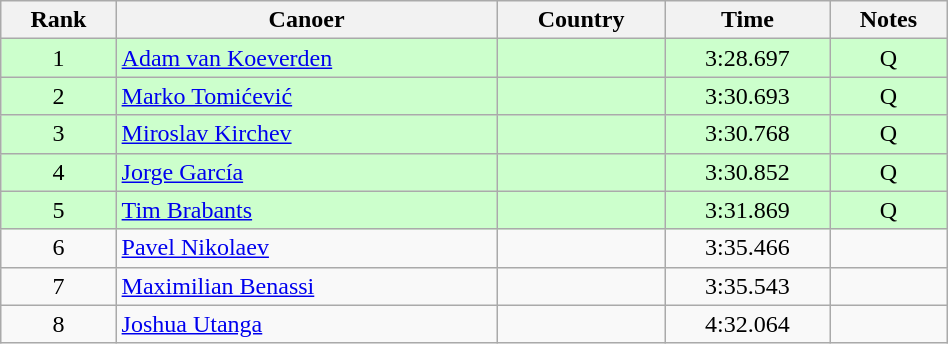<table class="wikitable" width=50% style="text-align:center;">
<tr>
<th>Rank</th>
<th>Canoer</th>
<th>Country</th>
<th>Time</th>
<th>Notes</th>
</tr>
<tr bgcolor=ccffcc>
<td>1</td>
<td align="left"><a href='#'>Adam van Koeverden</a></td>
<td align="left"></td>
<td>3:28.697</td>
<td>Q</td>
</tr>
<tr bgcolor=ccffcc>
<td>2</td>
<td align="left"><a href='#'>Marko Tomićević</a></td>
<td align="left"></td>
<td>3:30.693</td>
<td>Q</td>
</tr>
<tr bgcolor=ccffcc>
<td>3</td>
<td align="left"><a href='#'>Miroslav Kirchev</a></td>
<td align="left"></td>
<td>3:30.768</td>
<td>Q</td>
</tr>
<tr bgcolor=ccffcc>
<td>4</td>
<td align="left"><a href='#'>Jorge García</a></td>
<td align="left"></td>
<td>3:30.852</td>
<td>Q</td>
</tr>
<tr bgcolor=ccffcc>
<td>5</td>
<td align="left"><a href='#'>Tim Brabants</a></td>
<td align="left"></td>
<td>3:31.869</td>
<td>Q</td>
</tr>
<tr>
<td>6</td>
<td align="left"><a href='#'>Pavel Nikolaev</a></td>
<td align="left"></td>
<td>3:35.466</td>
<td></td>
</tr>
<tr>
<td>7</td>
<td align="left"><a href='#'>Maximilian Benassi</a></td>
<td align="left"></td>
<td>3:35.543</td>
<td></td>
</tr>
<tr>
<td>8</td>
<td align="left"><a href='#'>Joshua Utanga</a></td>
<td align="left"></td>
<td>4:32.064</td>
<td></td>
</tr>
</table>
